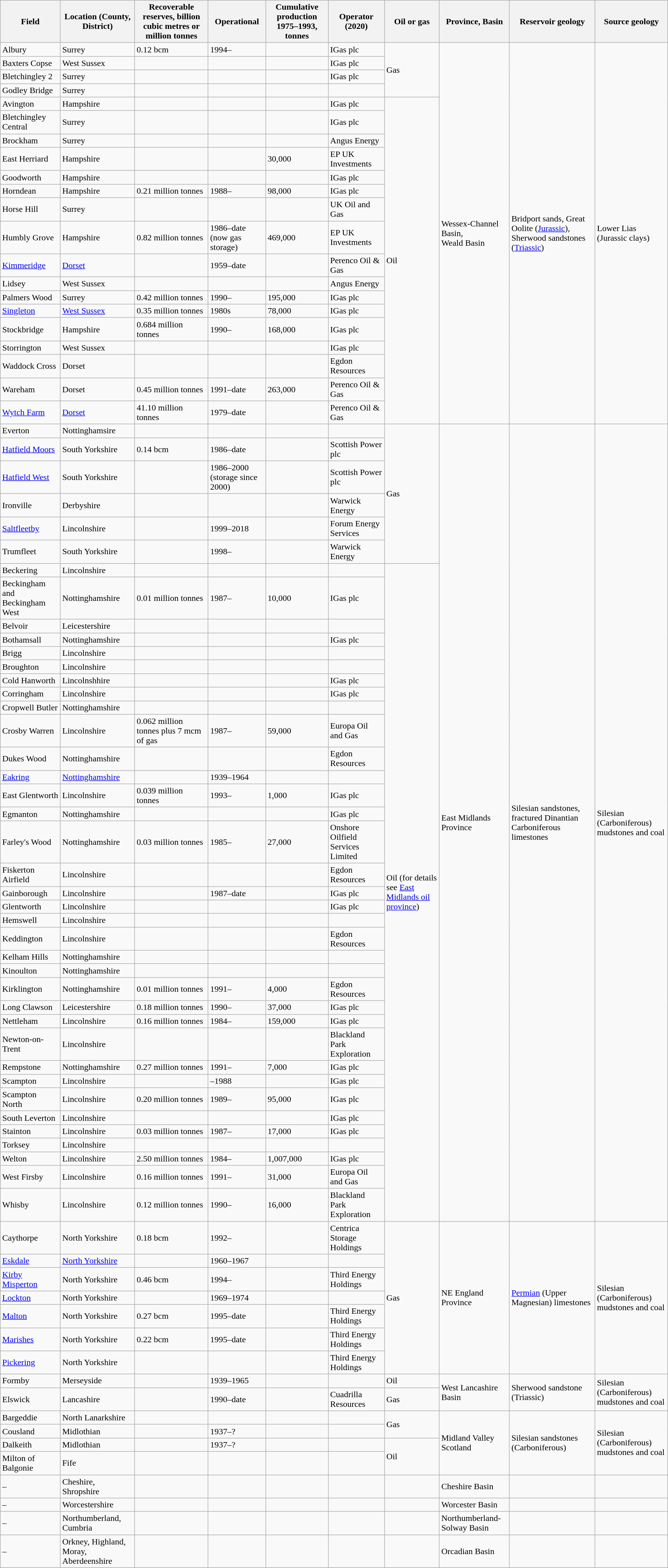<table class="wikitable">
<tr>
<th>Field</th>
<th>Location (County, District)</th>
<th>Recoverable reserves, billion cubic metres or million tonnes</th>
<th>Operational</th>
<th>Cumulative production 1975–1993, tonnes</th>
<th>Operator (2020)</th>
<th>Oil or gas</th>
<th>Province, Basin</th>
<th>Reservoir geology</th>
<th>Source geology</th>
</tr>
<tr>
<td>Albury</td>
<td>Surrey</td>
<td>0.12 bcm</td>
<td>1994–</td>
<td></td>
<td>IGas plc</td>
<td rowspan="4">Gas</td>
<td rowspan="21">Wessex-Channel Basin,<br>Weald Basin</td>
<td rowspan="21">Bridport sands, Great Oolite (<a href='#'>Jurassic</a>), Sherwood sandstones (<a href='#'>Triassic</a>)</td>
<td rowspan="21">Lower Lias (Jurassic clays)</td>
</tr>
<tr>
<td>Baxters Copse</td>
<td>West Sussex</td>
<td></td>
<td></td>
<td></td>
<td>IGas plc</td>
</tr>
<tr>
<td>Bletchingley 2</td>
<td>Surrey</td>
<td></td>
<td></td>
<td></td>
<td>IGas plc</td>
</tr>
<tr>
<td>Godley Bridge</td>
<td>Surrey</td>
<td></td>
<td></td>
<td></td>
<td></td>
</tr>
<tr>
<td>Avington</td>
<td>Hampshire</td>
<td></td>
<td></td>
<td></td>
<td>IGas plc</td>
<td rowspan="17">Oil</td>
</tr>
<tr>
<td>Bletchingley Central</td>
<td>Surrey</td>
<td></td>
<td></td>
<td></td>
<td>IGas plc</td>
</tr>
<tr>
<td>Brockham</td>
<td>Surrey</td>
<td></td>
<td></td>
<td></td>
<td>Angus Energy</td>
</tr>
<tr>
<td>East Herriard</td>
<td>Hampshire</td>
<td></td>
<td></td>
<td>30,000</td>
<td>EP UK Investments</td>
</tr>
<tr>
<td>Goodworth</td>
<td>Hampshire</td>
<td></td>
<td></td>
<td></td>
<td>IGas plc</td>
</tr>
<tr>
<td>Horndean</td>
<td>Hampshire</td>
<td>0.21 million tonnes</td>
<td>1988–</td>
<td>98,000</td>
<td>IGas plc</td>
</tr>
<tr>
<td>Horse Hill</td>
<td>Surrey</td>
<td></td>
<td></td>
<td></td>
<td>UK Oil and Gas</td>
</tr>
<tr>
<td>Humbly Grove</td>
<td>Hampshire</td>
<td>0.82 million tonnes</td>
<td>1986–date (now gas storage)</td>
<td>469,000</td>
<td>EP UK Investments</td>
</tr>
<tr>
<td><a href='#'>Kimmeridge</a></td>
<td><a href='#'>Dorset</a></td>
<td></td>
<td>1959–date</td>
<td></td>
<td>Perenco Oil & Gas</td>
</tr>
<tr>
<td>Lidsey</td>
<td>West Sussex</td>
<td></td>
<td></td>
<td></td>
<td>Angus Energy</td>
</tr>
<tr>
<td>Palmers Wood</td>
<td>Surrey</td>
<td>0.42 million tonnes</td>
<td>1990–</td>
<td>195,000</td>
<td>IGas plc</td>
</tr>
<tr>
<td><a href='#'>Singleton</a></td>
<td><a href='#'>West Sussex</a></td>
<td>0.35 million tonnes</td>
<td>1980s</td>
<td>78,000</td>
<td>IGas plc</td>
</tr>
<tr>
<td>Stockbridge</td>
<td>Hampshire</td>
<td>0.684 million tonnes</td>
<td>1990–</td>
<td>168,000</td>
<td>IGas plc</td>
</tr>
<tr>
<td>Storrington</td>
<td>West Sussex</td>
<td></td>
<td></td>
<td></td>
<td>IGas plc</td>
</tr>
<tr>
<td>Waddock Cross</td>
<td>Dorset</td>
<td></td>
<td></td>
<td></td>
<td>Egdon Resources</td>
</tr>
<tr>
<td>Wareham</td>
<td>Dorset</td>
<td>0.45 million tonnes</td>
<td>1991–date</td>
<td>263,000</td>
<td>Perenco Oil & Gas</td>
</tr>
<tr>
<td><a href='#'>Wytch Farm</a></td>
<td><a href='#'>Dorset</a></td>
<td>41.10 million tonnes</td>
<td>1979–date</td>
<td></td>
<td>Perenco Oil & Gas</td>
</tr>
<tr>
<td>Everton</td>
<td>Nottinghamsire</td>
<td></td>
<td></td>
<td></td>
<td></td>
<td rowspan="6">Gas</td>
<td rowspan="41">East Midlands Province</td>
<td rowspan="41">Silesian sandstones, fractured Dinantian Carboniferous limestones</td>
<td rowspan="41">Silesian (Carboniferous) mudstones and coal</td>
</tr>
<tr>
<td><a href='#'>Hatfield Moors</a></td>
<td>South Yorkshire</td>
<td>0.14 bcm</td>
<td>1986–date</td>
<td></td>
<td>Scottish Power plc</td>
</tr>
<tr>
<td><a href='#'>Hatfield West</a></td>
<td>South Yorkshire</td>
<td></td>
<td>1986–2000 (storage since 2000)</td>
<td></td>
<td>Scottish Power plc</td>
</tr>
<tr>
<td>Ironville</td>
<td>Derbyshire</td>
<td></td>
<td></td>
<td></td>
<td>Warwick Energy</td>
</tr>
<tr>
<td><a href='#'>Saltfleetby</a></td>
<td>Lincolnshire</td>
<td></td>
<td>1999–2018</td>
<td></td>
<td>Forum Energy Services</td>
</tr>
<tr>
<td>Trumfleet</td>
<td>South Yorkshire</td>
<td></td>
<td>1998–</td>
<td></td>
<td>Warwick Energy</td>
</tr>
<tr>
<td>Beckering</td>
<td>Lincolnshire</td>
<td></td>
<td></td>
<td></td>
<td></td>
<td rowspan="35">Oil (for details see <a href='#'>East Midlands oil province</a>)</td>
</tr>
<tr>
<td>Beckingham and Beckingham  West</td>
<td>Nottinghamshire</td>
<td>0.01 million tonnes</td>
<td>1987–</td>
<td>10,000</td>
<td>IGas plc</td>
</tr>
<tr>
<td>Belvoir</td>
<td>Leicestershire</td>
<td></td>
<td></td>
<td></td>
<td></td>
</tr>
<tr>
<td>Bothamsall</td>
<td>Nottinghamshire</td>
<td></td>
<td></td>
<td></td>
<td>IGas plc</td>
</tr>
<tr>
<td>Brigg</td>
<td>Lincolnshire</td>
<td></td>
<td></td>
<td></td>
<td></td>
</tr>
<tr>
<td>Broughton</td>
<td>Lincolnshire</td>
<td></td>
<td></td>
<td></td>
<td></td>
</tr>
<tr>
<td>Cold Hanworth</td>
<td>Lincolnshhire</td>
<td></td>
<td></td>
<td></td>
<td>IGas plc</td>
</tr>
<tr>
<td>Corringham</td>
<td>Lincolnshire</td>
<td></td>
<td></td>
<td></td>
<td>IGas plc</td>
</tr>
<tr>
<td>Cropwell Butler</td>
<td>Nottinghamshire</td>
<td></td>
<td></td>
<td></td>
<td></td>
</tr>
<tr>
<td>Crosby Warren</td>
<td>Lincolnshire</td>
<td>0.062 million tonnes plus 7 mcm of gas</td>
<td>1987–</td>
<td>59,000</td>
<td>Europa Oil and Gas</td>
</tr>
<tr>
<td>Dukes Wood</td>
<td>Nottinghamshire</td>
<td></td>
<td></td>
<td></td>
<td>Egdon Resources</td>
</tr>
<tr>
<td><a href='#'>Eakring</a></td>
<td><a href='#'>Nottinghamshire</a></td>
<td></td>
<td>1939–1964</td>
<td></td>
<td></td>
</tr>
<tr>
<td>East Glentworth</td>
<td>Lincolnshire</td>
<td>0.039 million tonnes</td>
<td>1993–</td>
<td>1,000</td>
<td>IGas plc</td>
</tr>
<tr>
<td>Egmanton</td>
<td>Nottinghamshire</td>
<td></td>
<td></td>
<td></td>
<td>IGas plc</td>
</tr>
<tr>
<td>Farley's Wood</td>
<td>Nottinghamshire</td>
<td>0.03 million tonnes</td>
<td>1985–</td>
<td>27,000</td>
<td>Onshore Oilfield Services Limited</td>
</tr>
<tr>
<td>Fiskerton Airfield</td>
<td>Lincolnshire</td>
<td></td>
<td></td>
<td></td>
<td>Egdon Resources</td>
</tr>
<tr>
<td>Gainborough</td>
<td>Lincolnshire</td>
<td></td>
<td>1987–date</td>
<td></td>
<td>IGas plc</td>
</tr>
<tr>
<td>Glentworth</td>
<td>Lincolnshire</td>
<td></td>
<td></td>
<td></td>
<td>IGas plc</td>
</tr>
<tr>
<td>Hemswell</td>
<td>Lincolnshire</td>
<td></td>
<td></td>
<td></td>
<td></td>
</tr>
<tr>
<td>Keddington</td>
<td>Lincolnshire</td>
<td></td>
<td></td>
<td></td>
<td>Egdon Resources</td>
</tr>
<tr>
<td>Kelham Hills</td>
<td>Nottinghamshire</td>
<td></td>
<td></td>
<td></td>
<td></td>
</tr>
<tr>
<td>Kinoulton</td>
<td>Nottinghamshire</td>
<td></td>
<td></td>
<td></td>
<td></td>
</tr>
<tr>
<td>Kirklington</td>
<td>Nottinghamshire</td>
<td>0.01 million tonnes</td>
<td>1991–</td>
<td>4,000</td>
<td>Egdon Resources</td>
</tr>
<tr>
<td>Long Clawson</td>
<td>Leicestershire</td>
<td>0.18 million tonnes</td>
<td>1990–</td>
<td>37,000</td>
<td>IGas plc</td>
</tr>
<tr>
<td>Nettleham</td>
<td>Lincolnshire</td>
<td>0.16 million tonnes</td>
<td>1984–</td>
<td>159,000</td>
<td>IGas plc</td>
</tr>
<tr>
<td>Newton-on-Trent</td>
<td>Lincolnshire</td>
<td></td>
<td></td>
<td></td>
<td>Blackland Park Exploration</td>
</tr>
<tr>
<td>Rempstone</td>
<td>Nottinghamshire</td>
<td>0.27 million tonnes</td>
<td>1991–</td>
<td>7,000</td>
<td>IGas plc</td>
</tr>
<tr>
<td>Scampton</td>
<td>Lincolnshire</td>
<td></td>
<td>–1988</td>
<td></td>
<td>IGas plc</td>
</tr>
<tr>
<td>Scampton North</td>
<td>Lincolnshire</td>
<td>0.20 million tonnes</td>
<td>1989–</td>
<td>95,000</td>
<td>IGas plc</td>
</tr>
<tr>
<td>South Leverton</td>
<td>Lincolnshire</td>
<td></td>
<td></td>
<td></td>
<td>IGas plc</td>
</tr>
<tr>
<td>Stainton</td>
<td>Lincolnshire</td>
<td>0.03 million tonnes</td>
<td>1987–</td>
<td>17,000</td>
<td>IGas plc</td>
</tr>
<tr>
<td>Torksey</td>
<td>Lincolnshire</td>
<td></td>
<td></td>
<td></td>
<td></td>
</tr>
<tr>
<td>Welton</td>
<td>Lincolnshire</td>
<td>2.50 million tonnes</td>
<td>1984–</td>
<td>1,007,000</td>
<td>IGas plc</td>
</tr>
<tr>
<td>West Firsby</td>
<td>Lincolnshire</td>
<td>0.16 million tonnes</td>
<td>1991–</td>
<td>31,000</td>
<td>Europa Oil and Gas</td>
</tr>
<tr>
<td>Whisby</td>
<td>Lincolnshire</td>
<td>0.12 million tonnes</td>
<td>1990–</td>
<td>16,000</td>
<td>Blackland  Park Exploration</td>
</tr>
<tr>
<td>Caythorpe</td>
<td>North Yorkshire</td>
<td>0.18 bcm</td>
<td>1992–</td>
<td></td>
<td>Centrica Storage Holdings</td>
<td rowspan="7">Gas</td>
<td rowspan="7">NE England Province</td>
<td rowspan="7"><a href='#'>Permian</a> (Upper Magnesian) limestones</td>
<td rowspan="7">Silesian (Carboniferous) mudstones and coal</td>
</tr>
<tr>
<td><a href='#'>Eskdale</a></td>
<td><a href='#'>North Yorkshire</a></td>
<td></td>
<td>1960–1967</td>
<td></td>
<td></td>
</tr>
<tr>
<td><a href='#'>Kirby Misperton</a></td>
<td>North Yorkshire</td>
<td>0.46 bcm</td>
<td>1994–</td>
<td></td>
<td>Third Energy Holdings</td>
</tr>
<tr>
<td><a href='#'>Lockton</a></td>
<td>North Yorkshire</td>
<td></td>
<td>1969–1974</td>
<td></td>
<td></td>
</tr>
<tr>
<td><a href='#'>Malton</a></td>
<td>North Yorkshire</td>
<td>0.27 bcm</td>
<td>1995–date</td>
<td></td>
<td>Third Energy Holdings</td>
</tr>
<tr>
<td><a href='#'>Marishes</a></td>
<td>North Yorkshire</td>
<td>0.22 bcm</td>
<td>1995–date</td>
<td></td>
<td>Third Energy Holdings</td>
</tr>
<tr>
<td><a href='#'>Pickering</a></td>
<td>North Yorkshire</td>
<td></td>
<td></td>
<td></td>
<td>Third Energy Holdings</td>
</tr>
<tr>
<td>Formby</td>
<td>Merseyside</td>
<td></td>
<td>1939–1965</td>
<td></td>
<td></td>
<td>Oil</td>
<td rowspan="2">West Lancashire Basin</td>
<td rowspan="2">Sherwood sandstone (Triassic)</td>
<td rowspan="2">Silesian (Carboniferous) mudstones and coal</td>
</tr>
<tr>
<td>Elswick</td>
<td>Lancashire</td>
<td></td>
<td>1990–date</td>
<td></td>
<td>Cuadrilla Resources</td>
<td>Gas</td>
</tr>
<tr>
<td>Bargeddie</td>
<td>North Lanarkshire</td>
<td></td>
<td></td>
<td></td>
<td></td>
<td rowspan="2">Gas</td>
<td rowspan="4">Midland Valley Scotland</td>
<td rowspan="4">Silesian sandstones (Carboniferous)</td>
<td rowspan="4">Silesian (Carboniferous) mudstones and coal</td>
</tr>
<tr>
<td>Cousland</td>
<td>Midlothian</td>
<td></td>
<td>1937–?</td>
<td></td>
<td></td>
</tr>
<tr>
<td>Dalkeith</td>
<td>Midlothian</td>
<td></td>
<td>1937–?</td>
<td></td>
<td></td>
<td rowspan="2">Oil</td>
</tr>
<tr>
<td>Milton of Balgonie</td>
<td>Fife</td>
<td></td>
<td></td>
<td></td>
<td></td>
</tr>
<tr>
<td>–</td>
<td>Cheshire, Shropshire</td>
<td></td>
<td></td>
<td></td>
<td></td>
<td></td>
<td>Cheshire Basin</td>
<td></td>
<td></td>
</tr>
<tr>
<td>–</td>
<td>Worcestershire</td>
<td></td>
<td></td>
<td></td>
<td></td>
<td></td>
<td>Worcester Basin</td>
<td></td>
<td></td>
</tr>
<tr>
<td>–</td>
<td>Northumberland, Cumbria</td>
<td></td>
<td></td>
<td></td>
<td></td>
<td></td>
<td>Northumberland-Solway Basin</td>
<td></td>
<td></td>
</tr>
<tr>
<td>–</td>
<td>Orkney, Highland, Moray, Aberdeenshire</td>
<td></td>
<td></td>
<td></td>
<td></td>
<td></td>
<td>Orcadian Basin</td>
<td></td>
<td></td>
</tr>
</table>
